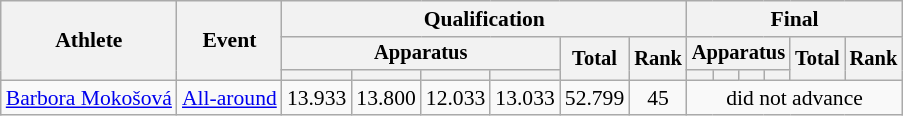<table class="wikitable" style="font-size:90%">
<tr>
<th rowspan=3>Athlete</th>
<th rowspan=3>Event</th>
<th colspan=6>Qualification</th>
<th colspan=6>Final</th>
</tr>
<tr style="font-size:95%">
<th colspan=4>Apparatus</th>
<th rowspan=2>Total</th>
<th rowspan=2>Rank</th>
<th colspan=4>Apparatus</th>
<th rowspan=2>Total</th>
<th rowspan=2>Rank</th>
</tr>
<tr style="font-size:95%">
<th></th>
<th></th>
<th></th>
<th></th>
<th></th>
<th></th>
<th></th>
<th></th>
</tr>
<tr align=center>
<td align=left><a href='#'>Barbora Mokošová</a></td>
<td align=left><a href='#'>All-around</a></td>
<td>13.933</td>
<td>13.800</td>
<td>12.033</td>
<td>13.033</td>
<td>52.799</td>
<td>45</td>
<td colspan=6>did not advance</td>
</tr>
</table>
